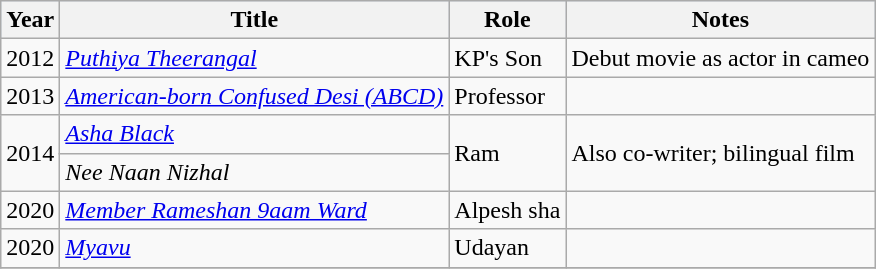<table class="wikitable">
<tr style="background:#d1e4fd;">
<th>Year</th>
<th>Title</th>
<th>Role</th>
<th>Notes</th>
</tr>
<tr>
<td>2012</td>
<td><em><a href='#'>Puthiya Theerangal</a></em></td>
<td>KP's Son</td>
<td>Debut movie as actor in cameo</td>
</tr>
<tr>
<td>2013</td>
<td><em><a href='#'>American-born Confused Desi (ABCD)</a></em></td>
<td>Professor</td>
<td></td>
</tr>
<tr>
<td rowspan="2">2014</td>
<td><em><a href='#'>Asha Black</a></em></td>
<td rowspan="2">Ram</td>
<td rowspan="2">Also co-writer; bilingual film</td>
</tr>
<tr>
<td><em>Nee Naan Nizhal</em></td>
</tr>
<tr>
<td>2020</td>
<td><em><a href='#'>Member Rameshan 9aam Ward</a></em></td>
<td>Alpesh sha</td>
<td></td>
</tr>
<tr>
<td>2020</td>
<td><em><a href='#'>Myavu</a></em></td>
<td>Udayan</td>
<td></td>
</tr>
<tr>
</tr>
</table>
